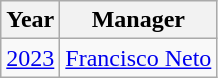<table class="wikitable">
<tr>
<th>Year</th>
<th>Manager</th>
</tr>
<tr>
<td align=center><a href='#'>2023</a></td>
<td> <a href='#'>Francisco Neto</a></td>
</tr>
</table>
